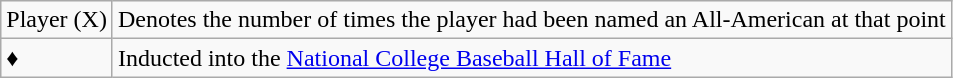<table class="wikitable">
<tr>
<td>Player (X)</td>
<td>Denotes the number of times the player had been named an All-American at that point</td>
</tr>
<tr>
<td>♦</td>
<td>Inducted into the <a href='#'>National College Baseball Hall of Fame</a></td>
</tr>
</table>
